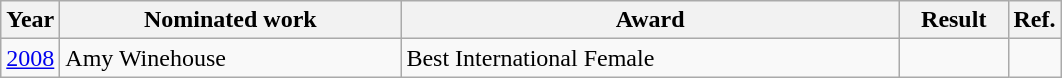<table class="wikitable">
<tr>
<th>Year</th>
<th width="220">Nominated work</th>
<th width="325">Award</th>
<th width="65">Result</th>
<th>Ref.</th>
</tr>
<tr>
<td align="center"><a href='#'>2008</a></td>
<td>Amy Winehouse</td>
<td>Best International Female</td>
<td></td>
<td align="center"></td>
</tr>
</table>
